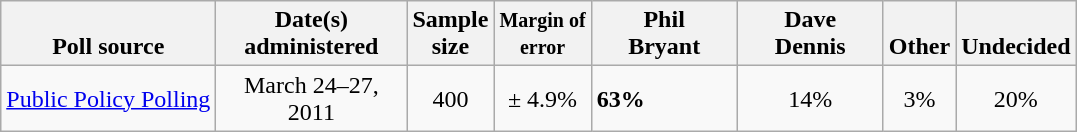<table class="wikitable">
<tr valign= bottom>
<th>Poll source</th>
<th style="width:120px;">Date(s)<br>administered</th>
<th class=small>Sample<br>size</th>
<th><small>Margin of<br>error</small></th>
<th style="width:90px;">Phil<br>Bryant</th>
<th style="width:90px;">Dave<br>Dennis</th>
<th>Other</th>
<th>Undecided</th>
</tr>
<tr>
<td><a href='#'>Public Policy Polling</a></td>
<td align=center>March 24–27, 2011</td>
<td align=center>400</td>
<td align=center>± 4.9%</td>
<td><strong>63%</strong></td>
<td align=center>14%</td>
<td align=center>3%</td>
<td align=center>20%</td>
</tr>
</table>
